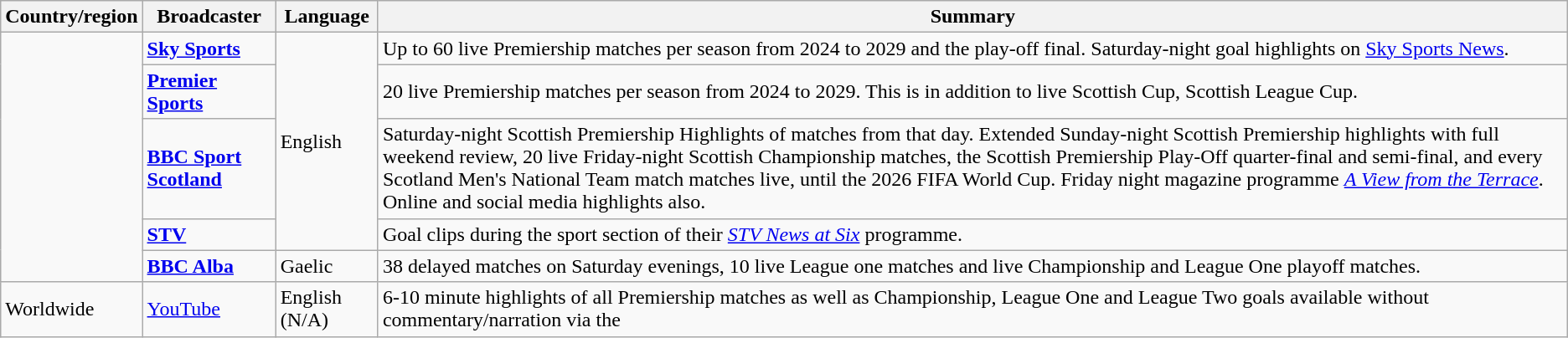<table class="wikitable" border="1">
<tr>
<th>Country/region</th>
<th>Broadcaster</th>
<th>Language</th>
<th>Summary</th>
</tr>
<tr>
<td rowspan="5"><strong></strong></td>
<td><strong><a href='#'>Sky Sports</a></strong></td>
<td rowspan="4">English</td>
<td>Up to 60 live Premiership matches per season from 2024 to 2029 and the play-off final. Saturday-night goal highlights on <a href='#'>Sky Sports News</a>.</td>
</tr>
<tr>
<td><strong><a href='#'>Premier Sports</a></strong></td>
<td>20 live Premiership matches per season from 2024 to 2029. This is in addition to live Scottish Cup, Scottish League Cup.</td>
</tr>
<tr>
<td><strong><a href='#'>BBC Sport Scotland</a></strong></td>
<td>Saturday-night Scottish Premiership Highlights of matches from that day. Extended Sunday-night Scottish Premiership highlights with full weekend review, 20 live Friday-night Scottish Championship matches, the Scottish Premiership Play-Off quarter-final and semi-final, and every Scotland Men's National Team match matches live, until the 2026 FIFA World Cup. Friday night magazine programme <em><a href='#'>A View from the Terrace</a></em>. Online and social media highlights also.</td>
</tr>
<tr>
<td><a href='#'><strong>STV</strong></a></td>
<td>Goal clips during the sport section of their <em><a href='#'>STV News at Six</a></em> programme.</td>
</tr>
<tr>
<td><strong><a href='#'>BBC Alba</a></strong></td>
<td>Gaelic</td>
<td>38 delayed matches on Saturday evenings, 10 live League one matches and live Championship and League One playoff matches.</td>
</tr>
<tr>
<td>Worldwide</td>
<td><a href='#'>YouTube</a></td>
<td>English (N/A)</td>
<td>6-10 minute highlights of all Premiership matches as well as Championship, League One and League Two goals available without commentary/narration via the </td>
</tr>
</table>
